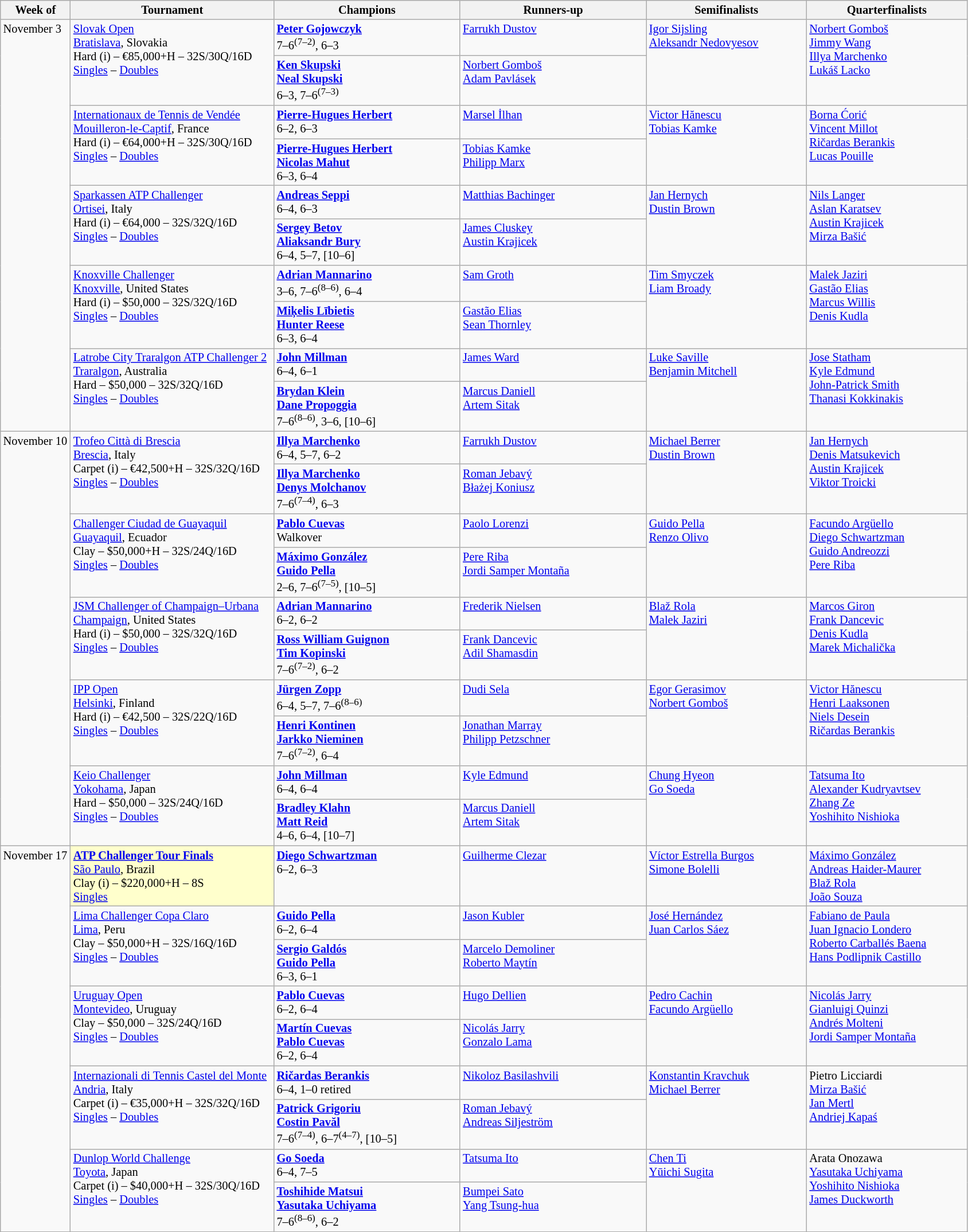<table class="wikitable" style="font-size:85%;">
<tr>
<th width="75">Week of</th>
<th width="230">Tournament</th>
<th width="210">Champions</th>
<th width="210">Runners-up</th>
<th width="180">Semifinalists</th>
<th width="180">Quarterfinalists</th>
</tr>
<tr valign=top>
<td rowspan=10>November 3</td>
<td rowspan=2><a href='#'>Slovak Open</a><br><a href='#'>Bratislava</a>, Slovakia<br>Hard (i) – €85,000+H – 32S/30Q/16D<br><a href='#'>Singles</a> – <a href='#'>Doubles</a></td>
<td> <strong><a href='#'>Peter Gojowczyk</a></strong><br>7–6<sup>(7–2)</sup>, 6–3</td>
<td> <a href='#'>Farrukh Dustov</a></td>
<td rowspan=2> <a href='#'>Igor Sijsling</a> <br>  <a href='#'>Aleksandr Nedovyesov</a></td>
<td rowspan=2> <a href='#'>Norbert Gomboš</a> <br>  <a href='#'>Jimmy Wang</a> <br>  <a href='#'>Illya Marchenko</a> <br>  <a href='#'>Lukáš Lacko</a></td>
</tr>
<tr valign=top>
<td> <strong><a href='#'>Ken Skupski</a></strong><br>  <strong><a href='#'>Neal Skupski</a></strong><br>6–3, 7–6<sup>(7–3)</sup></td>
<td> <a href='#'>Norbert Gomboš</a><br>  <a href='#'>Adam Pavlásek</a></td>
</tr>
<tr valign=top>
<td rowspan=2><a href='#'>Internationaux de Tennis de Vendée</a><br><a href='#'>Mouilleron-le-Captif</a>, France<br>Hard (i) – €64,000+H – 32S/30Q/16D<br><a href='#'>Singles</a> – <a href='#'>Doubles</a></td>
<td> <strong><a href='#'>Pierre-Hugues Herbert</a></strong> <br>6–2, 6–3</td>
<td> <a href='#'>Marsel İlhan</a></td>
<td rowspan=2> <a href='#'>Victor Hănescu</a> <br>  <a href='#'>Tobias Kamke</a></td>
<td rowspan=2> <a href='#'>Borna Ćorić</a> <br>  <a href='#'>Vincent Millot</a> <br>  <a href='#'>Ričardas Berankis</a> <br>  <a href='#'>Lucas Pouille</a></td>
</tr>
<tr valign=top>
<td> <strong><a href='#'>Pierre-Hugues Herbert</a></strong><br> <strong><a href='#'>Nicolas Mahut</a></strong><br>6–3, 6–4</td>
<td> <a href='#'>Tobias Kamke</a><br> <a href='#'>Philipp Marx</a></td>
</tr>
<tr valign=top>
<td rowspan=2><a href='#'>Sparkassen ATP Challenger</a><br><a href='#'>Ortisei</a>, Italy<br>Hard (i) – €64,000 – 32S/32Q/16D<br><a href='#'>Singles</a> – <a href='#'>Doubles</a></td>
<td> <strong><a href='#'>Andreas Seppi</a></strong> <br>6–4, 6–3</td>
<td> <a href='#'>Matthias Bachinger</a></td>
<td rowspan=2> <a href='#'>Jan Hernych</a> <br>  <a href='#'>Dustin Brown</a></td>
<td rowspan=2> <a href='#'>Nils Langer</a> <br>  <a href='#'>Aslan Karatsev</a> <br>  <a href='#'>Austin Krajicek</a> <br>  <a href='#'>Mirza Bašić</a></td>
</tr>
<tr valign=top>
<td> <strong><a href='#'>Sergey Betov</a></strong> <br>  <strong><a href='#'>Aliaksandr Bury</a></strong><br>6–4, 5–7, [10–6]</td>
<td> <a href='#'>James Cluskey</a> <br>  <a href='#'>Austin Krajicek</a></td>
</tr>
<tr valign=top>
<td rowspan=2><a href='#'>Knoxville Challenger</a><br><a href='#'>Knoxville</a>, United States<br>Hard (i) – $50,000 – 32S/32Q/16D<br><a href='#'>Singles</a> – <a href='#'>Doubles</a></td>
<td> <strong><a href='#'>Adrian Mannarino</a></strong> <br>3–6, 7–6<sup>(8–6)</sup>, 6–4</td>
<td> <a href='#'>Sam Groth</a></td>
<td rowspan=2> <a href='#'>Tim Smyczek</a> <br>  <a href='#'>Liam Broady</a></td>
<td rowspan=2> <a href='#'>Malek Jaziri</a> <br>  <a href='#'>Gastão Elias</a> <br>  <a href='#'>Marcus Willis</a> <br>  <a href='#'>Denis Kudla</a></td>
</tr>
<tr valign=top>
<td> <strong><a href='#'>Miķelis Lībietis</a></strong><br>  <strong><a href='#'>Hunter Reese</a></strong><br>6–3, 6–4</td>
<td> <a href='#'>Gastão Elias</a><br> <a href='#'>Sean Thornley</a></td>
</tr>
<tr valign=top>
<td rowspan=2><a href='#'>Latrobe City Traralgon ATP Challenger 2</a><br><a href='#'>Traralgon</a>, Australia<br>Hard – $50,000 – 32S/32Q/16D<br><a href='#'>Singles</a> – <a href='#'>Doubles</a></td>
<td> <strong><a href='#'>John Millman</a></strong> <br>6–4, 6–1</td>
<td> <a href='#'>James Ward</a></td>
<td rowspan=2> <a href='#'>Luke Saville</a> <br>  <a href='#'>Benjamin Mitchell</a></td>
<td rowspan=2> <a href='#'>Jose Statham</a> <br>  <a href='#'>Kyle Edmund</a> <br>  <a href='#'>John-Patrick Smith</a> <br>  <a href='#'>Thanasi Kokkinakis</a></td>
</tr>
<tr valign=top>
<td> <strong><a href='#'>Brydan Klein</a></strong><br>  <strong><a href='#'>Dane Propoggia</a></strong> <br>7–6<sup>(8–6)</sup>, 3–6, [10–6]</td>
<td> <a href='#'>Marcus Daniell</a> <br>  <a href='#'>Artem Sitak</a></td>
</tr>
<tr valign=top>
<td rowspan=10>November 10</td>
<td rowspan=2><a href='#'>Trofeo Città di Brescia</a><br><a href='#'>Brescia</a>, Italy<br>Carpet (i) – €42,500+H – 32S/32Q/16D<br><a href='#'>Singles</a> – <a href='#'>Doubles</a></td>
<td> <strong><a href='#'>Illya Marchenko</a></strong> <br> 6–4, 5–7, 6–2</td>
<td> <a href='#'>Farrukh Dustov</a></td>
<td rowspan=2> <a href='#'>Michael Berrer</a> <br>  <a href='#'>Dustin Brown</a></td>
<td rowspan=2> <a href='#'>Jan Hernych</a> <br>  <a href='#'>Denis Matsukevich</a> <br>  <a href='#'>Austin Krajicek</a> <br>  <a href='#'>Viktor Troicki</a></td>
</tr>
<tr valign=top>
<td> <strong><a href='#'>Illya Marchenko</a></strong> <br>  <strong><a href='#'>Denys Molchanov</a></strong> <br> 7–6<sup>(7–4)</sup>, 6–3</td>
<td> <a href='#'>Roman Jebavý</a> <br>  <a href='#'>Błażej Koniusz</a></td>
</tr>
<tr valign=top>
<td rowspan=2><a href='#'>Challenger Ciudad de Guayaquil</a><br><a href='#'>Guayaquil</a>, Ecuador<br>Clay – $50,000+H – 32S/24Q/16D<br><a href='#'>Singles</a> – <a href='#'>Doubles</a></td>
<td> <strong><a href='#'>Pablo Cuevas</a></strong> <br> Walkover</td>
<td> <a href='#'>Paolo Lorenzi</a></td>
<td rowspan=2> <a href='#'>Guido Pella</a> <br>  <a href='#'>Renzo Olivo</a></td>
<td rowspan=2> <a href='#'>Facundo Argüello</a> <br>  <a href='#'>Diego Schwartzman</a> <br>  <a href='#'>Guido Andreozzi</a> <br>  <a href='#'>Pere Riba</a></td>
</tr>
<tr valign=top>
<td> <strong><a href='#'>Máximo González</a></strong> <br>  <strong><a href='#'>Guido Pella</a></strong> <br> 2–6, 7–6<sup>(7–5)</sup>, [10–5]</td>
<td> <a href='#'>Pere Riba</a> <br>  <a href='#'>Jordi Samper Montaña</a></td>
</tr>
<tr valign=top>
<td rowspan=2><a href='#'>JSM Challenger of Champaign–Urbana</a><br><a href='#'>Champaign</a>, United States<br>Hard (i) – $50,000 – 32S/32Q/16D<br><a href='#'>Singles</a> – <a href='#'>Doubles</a></td>
<td> <strong><a href='#'>Adrian Mannarino</a></strong> <br>6–2, 6–2</td>
<td> <a href='#'>Frederik Nielsen</a></td>
<td rowspan=2> <a href='#'>Blaž Rola</a> <br>  <a href='#'>Malek Jaziri</a></td>
<td rowspan=2> <a href='#'>Marcos Giron</a> <br>  <a href='#'>Frank Dancevic</a> <br>  <a href='#'>Denis Kudla</a>  <br>  <a href='#'>Marek Michalička</a></td>
</tr>
<tr valign=top>
<td> <strong><a href='#'>Ross William Guignon</a></strong> <br>  <strong><a href='#'>Tim Kopinski</a></strong> <br> 7–6<sup>(7–2)</sup>, 6–2</td>
<td> <a href='#'>Frank Dancevic</a> <br>  <a href='#'>Adil Shamasdin</a></td>
</tr>
<tr valign=top>
<td rowspan=2><a href='#'>IPP Open</a><br><a href='#'>Helsinki</a>, Finland<br>Hard (i) – €42,500 – 32S/22Q/16D<br><a href='#'>Singles</a> – <a href='#'>Doubles</a></td>
<td> <strong><a href='#'>Jürgen Zopp</a></strong> <br> 6–4, 5–7, 7–6<sup>(8–6)</sup></td>
<td> <a href='#'>Dudi Sela</a></td>
<td rowspan=2> <a href='#'>Egor Gerasimov</a> <br>  <a href='#'>Norbert Gomboš</a></td>
<td rowspan=2> <a href='#'>Victor Hănescu</a> <br>  <a href='#'>Henri Laaksonen</a> <br>  <a href='#'>Niels Desein</a> <br>  <a href='#'>Ričardas Berankis</a></td>
</tr>
<tr valign=top>
<td> <strong><a href='#'>Henri Kontinen</a></strong> <br>  <strong><a href='#'>Jarkko Nieminen</a></strong> <br> 7–6<sup>(7–2)</sup>, 6–4</td>
<td> <a href='#'>Jonathan Marray</a> <br> <a href='#'>Philipp Petzschner</a></td>
</tr>
<tr valign=top>
<td rowspan=2><a href='#'>Keio Challenger</a><br><a href='#'>Yokohama</a>, Japan<br>Hard – $50,000 – 32S/24Q/16D<br><a href='#'>Singles</a> – <a href='#'>Doubles</a></td>
<td> <strong><a href='#'>John Millman</a></strong> <br> 6–4, 6–4</td>
<td> <a href='#'>Kyle Edmund</a></td>
<td rowspan=2> <a href='#'>Chung Hyeon</a> <br>  <a href='#'>Go Soeda</a></td>
<td rowspan=2> <a href='#'>Tatsuma Ito</a> <br>  <a href='#'>Alexander Kudryavtsev</a> <br>  <a href='#'>Zhang Ze</a> <br>  <a href='#'>Yoshihito Nishioka</a></td>
</tr>
<tr valign=top>
<td> <strong><a href='#'>Bradley Klahn</a></strong> <br>  <strong><a href='#'>Matt Reid</a></strong><br>4–6, 6–4, [10–7]</td>
<td> <a href='#'>Marcus Daniell</a> <br>  <a href='#'>Artem Sitak</a></td>
</tr>
<tr valign=top>
<td rowspan=9>November 17</td>
<td bgcolor=#ffffcc><strong><a href='#'>ATP Challenger Tour Finals</a></strong><br><a href='#'>São Paulo</a>, Brazil<br>Clay (i) – $220,000+H – 8S<br><a href='#'>Singles</a></td>
<td> <strong><a href='#'>Diego Schwartzman</a></strong> <br> 6–2, 6–3</td>
<td> <a href='#'>Guilherme Clezar</a></td>
<td> <a href='#'>Víctor Estrella Burgos</a> <br>  <a href='#'>Simone Bolelli</a></td>
<td>  <a href='#'>Máximo González</a> <br>  <a href='#'>Andreas Haider-Maurer</a> <br>  <a href='#'>Blaž Rola</a> <br>  <a href='#'>João Souza</a></td>
</tr>
<tr valign=top>
<td rowspan=2><a href='#'>Lima Challenger Copa Claro</a><br><a href='#'>Lima</a>, Peru<br>Clay – $50,000+H – 32S/16Q/16D<br><a href='#'>Singles</a> – <a href='#'>Doubles</a></td>
<td> <strong><a href='#'>Guido Pella</a></strong> <br> 6–2, 6–4</td>
<td> <a href='#'>Jason Kubler</a></td>
<td rowspan=2> <a href='#'>José Hernández</a> <br>  <a href='#'>Juan Carlos Sáez</a></td>
<td rowspan=2> <a href='#'>Fabiano de Paula</a> <br>  <a href='#'>Juan Ignacio Londero</a> <br>  <a href='#'>Roberto Carballés Baena</a> <br>  <a href='#'>Hans Podlipnik Castillo</a></td>
</tr>
<tr valign=top>
<td><strong> <a href='#'>Sergio Galdós</a> <br>  <a href='#'>Guido Pella</a></strong> <br> 6–3, 6–1</td>
<td> <a href='#'>Marcelo Demoliner</a> <br>  <a href='#'>Roberto Maytín</a></td>
</tr>
<tr valign=top>
<td rowspan=2><a href='#'>Uruguay Open</a><br><a href='#'>Montevideo</a>, Uruguay<br>Clay – $50,000 – 32S/24Q/16D<br><a href='#'>Singles</a> – <a href='#'>Doubles</a></td>
<td> <strong><a href='#'>Pablo Cuevas</a></strong> <br> 6–2, 6–4</td>
<td> <a href='#'>Hugo Dellien</a></td>
<td rowspan=2> <a href='#'>Pedro Cachin</a> <br>  <a href='#'>Facundo Argüello</a></td>
<td rowspan=2> <a href='#'>Nicolás Jarry</a> <br>  <a href='#'>Gianluigi Quinzi</a> <br>  <a href='#'>Andrés Molteni</a> <br>  <a href='#'>Jordi Samper Montaña</a></td>
</tr>
<tr valign=top>
<td> <strong><a href='#'>Martín Cuevas</a></strong> <br>  <strong><a href='#'>Pablo Cuevas</a></strong> <br> 6–2, 6–4</td>
<td> <a href='#'>Nicolás Jarry</a> <br>  <a href='#'>Gonzalo Lama</a></td>
</tr>
<tr valign=top>
<td rowspan=2><a href='#'>Internazionali di Tennis Castel del Monte</a><br><a href='#'>Andria</a>, Italy<br>Carpet (i) – €35,000+H – 32S/32Q/16D<br><a href='#'>Singles</a> – <a href='#'>Doubles</a></td>
<td> <strong><a href='#'>Ričardas Berankis</a></strong> <br> 6–4, 1–0 retired</td>
<td> <a href='#'>Nikoloz Basilashvili</a></td>
<td rowspan=2> <a href='#'>Konstantin Kravchuk</a> <br>  <a href='#'>Michael Berrer</a></td>
<td rowspan=2> Pietro Licciardi <br>  <a href='#'>Mirza Bašić</a> <br>  <a href='#'>Jan Mertl</a> <br>  <a href='#'>Andriej Kapaś</a></td>
</tr>
<tr valign=top>
<td> <strong><a href='#'>Patrick Grigoriu</a></strong> <br>  <strong><a href='#'>Costin Pavăl</a></strong> <br>7–6<sup>(7–4)</sup>, 6–7<sup>(4–7)</sup>, [10–5]</td>
<td> <a href='#'>Roman Jebavý</a> <br>  <a href='#'>Andreas Siljeström</a></td>
</tr>
<tr valign=top>
<td rowspan=2><a href='#'>Dunlop World Challenge</a> <br> <a href='#'>Toyota</a>, Japan <br> Carpet (i) – $40,000+H – 32S/30Q/16D <br> <a href='#'>Singles</a> – <a href='#'>Doubles</a></td>
<td> <strong><a href='#'>Go Soeda</a></strong> <br> 6–4, 7–5</td>
<td> <a href='#'>Tatsuma Ito</a></td>
<td rowspan=2> <a href='#'>Chen Ti</a> <br>  <a href='#'>Yūichi Sugita</a></td>
<td rowspan=2> Arata Onozawa <br>  <a href='#'>Yasutaka Uchiyama</a> <br>  <a href='#'>Yoshihito Nishioka</a> <br>  <a href='#'>James Duckworth</a></td>
</tr>
<tr valign=top>
<td> <strong><a href='#'>Toshihide Matsui</a></strong><br> <strong><a href='#'>Yasutaka Uchiyama</a></strong><br>7–6<sup>(8–6)</sup>, 6–2</td>
<td> <a href='#'>Bumpei Sato</a><br> <a href='#'>Yang Tsung-hua</a></td>
</tr>
</table>
